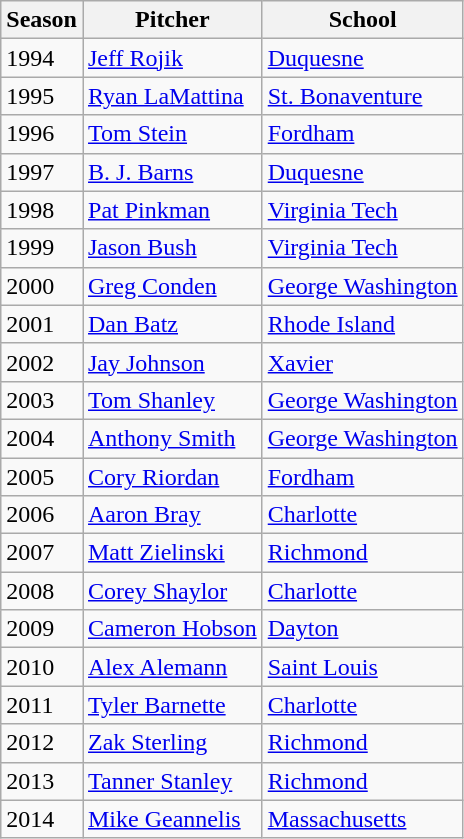<table class="wikitable" border="1">
<tr>
<th>Season</th>
<th>Pitcher</th>
<th>School</th>
</tr>
<tr>
<td>1994</td>
<td><a href='#'>Jeff Rojik</a></td>
<td><a href='#'>Duquesne</a></td>
</tr>
<tr>
<td>1995</td>
<td><a href='#'>Ryan LaMattina</a></td>
<td><a href='#'>St. Bonaventure</a></td>
</tr>
<tr>
<td>1996</td>
<td><a href='#'>Tom Stein</a></td>
<td><a href='#'>Fordham</a></td>
</tr>
<tr>
<td>1997</td>
<td><a href='#'>B. J. Barns</a></td>
<td><a href='#'>Duquesne</a></td>
</tr>
<tr>
<td>1998</td>
<td><a href='#'>Pat Pinkman</a></td>
<td><a href='#'>Virginia Tech</a></td>
</tr>
<tr>
<td>1999</td>
<td><a href='#'>Jason Bush</a></td>
<td><a href='#'>Virginia Tech</a></td>
</tr>
<tr>
<td>2000</td>
<td><a href='#'>Greg Conden</a></td>
<td><a href='#'>George Washington</a></td>
</tr>
<tr>
<td>2001</td>
<td><a href='#'>Dan Batz</a></td>
<td><a href='#'>Rhode Island</a></td>
</tr>
<tr>
<td>2002</td>
<td><a href='#'>Jay Johnson</a></td>
<td><a href='#'>Xavier</a></td>
</tr>
<tr>
<td>2003</td>
<td><a href='#'>Tom Shanley</a></td>
<td><a href='#'>George Washington</a></td>
</tr>
<tr>
<td>2004</td>
<td><a href='#'>Anthony Smith</a></td>
<td><a href='#'>George Washington</a></td>
</tr>
<tr>
<td>2005</td>
<td><a href='#'>Cory Riordan</a></td>
<td><a href='#'>Fordham</a></td>
</tr>
<tr>
<td>2006</td>
<td><a href='#'>Aaron Bray</a></td>
<td><a href='#'>Charlotte</a></td>
</tr>
<tr>
<td>2007</td>
<td><a href='#'>Matt Zielinski</a></td>
<td><a href='#'>Richmond</a></td>
</tr>
<tr>
<td>2008</td>
<td><a href='#'>Corey Shaylor</a></td>
<td><a href='#'>Charlotte</a></td>
</tr>
<tr>
<td>2009</td>
<td><a href='#'>Cameron Hobson</a></td>
<td><a href='#'>Dayton</a></td>
</tr>
<tr>
<td>2010</td>
<td><a href='#'>Alex Alemann</a></td>
<td><a href='#'>Saint Louis</a></td>
</tr>
<tr>
<td>2011</td>
<td><a href='#'>Tyler Barnette</a></td>
<td><a href='#'>Charlotte</a></td>
</tr>
<tr>
<td>2012</td>
<td><a href='#'>Zak Sterling</a></td>
<td><a href='#'>Richmond</a></td>
</tr>
<tr>
<td>2013</td>
<td><a href='#'>Tanner Stanley</a></td>
<td><a href='#'>Richmond</a></td>
</tr>
<tr>
<td>2014</td>
<td><a href='#'>Mike Geannelis</a></td>
<td><a href='#'>Massachusetts</a></td>
</tr>
</table>
